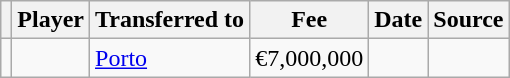<table class="wikitable plainrowheaders sortable">
<tr>
<th></th>
<th scope="col">Player</th>
<th>Transferred to</th>
<th style="width: 65px;">Fee</th>
<th scope="col">Date</th>
<th scope="col">Source</th>
</tr>
<tr>
<td align="center"></td>
<td></td>
<td> <a href='#'>Porto</a></td>
<td>€7,000,000</td>
<td></td>
<td></td>
</tr>
</table>
